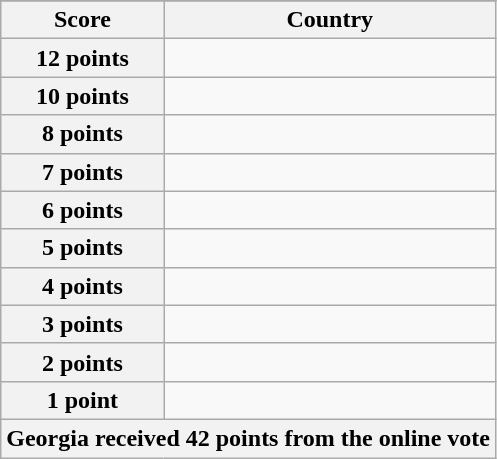<table class="wikitable">
<tr>
</tr>
<tr>
<th scope="col" width="33%">Score</th>
<th scope="col">Country</th>
</tr>
<tr>
<th scope="row">12 points</th>
<td></td>
</tr>
<tr>
<th scope="row">10 points</th>
<td></td>
</tr>
<tr>
<th scope="row">8 points</th>
<td></td>
</tr>
<tr>
<th scope="row">7 points</th>
<td></td>
</tr>
<tr>
<th scope="row">6 points</th>
<td></td>
</tr>
<tr>
<th scope="row">5 points</th>
<td></td>
</tr>
<tr>
<th scope="row">4 points</th>
<td></td>
</tr>
<tr>
<th scope="row">3 points</th>
<td></td>
</tr>
<tr>
<th scope="row">2 points</th>
<td></td>
</tr>
<tr>
<th scope="row">1 point</th>
<td></td>
</tr>
<tr>
<th colspan="2">Georgia received 42 points from the online vote</th>
</tr>
</table>
